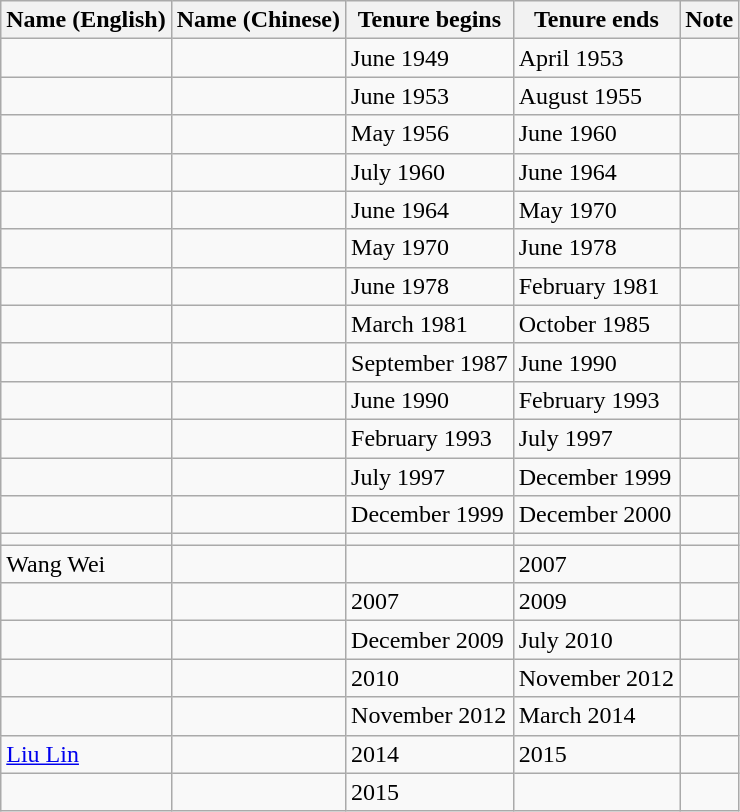<table class="wikitable">
<tr>
<th>Name (English)</th>
<th>Name (Chinese)</th>
<th>Tenure begins</th>
<th>Tenure ends</th>
<th>Note</th>
</tr>
<tr>
<td></td>
<td></td>
<td>June 1949</td>
<td>April 1953</td>
<td></td>
</tr>
<tr>
<td></td>
<td></td>
<td>June 1953</td>
<td>August 1955</td>
<td></td>
</tr>
<tr>
<td></td>
<td></td>
<td>May 1956</td>
<td>June 1960</td>
<td></td>
</tr>
<tr>
<td></td>
<td></td>
<td>July 1960</td>
<td>June 1964</td>
<td></td>
</tr>
<tr>
<td></td>
<td></td>
<td>June 1964</td>
<td>May 1970</td>
<td></td>
</tr>
<tr>
<td></td>
<td></td>
<td>May 1970</td>
<td>June 1978</td>
<td></td>
</tr>
<tr>
<td></td>
<td></td>
<td>June 1978</td>
<td>February 1981</td>
<td></td>
</tr>
<tr>
<td></td>
<td></td>
<td>March 1981</td>
<td>October 1985</td>
<td></td>
</tr>
<tr>
<td></td>
<td></td>
<td>September 1987</td>
<td>June 1990</td>
<td></td>
</tr>
<tr>
<td></td>
<td></td>
<td>June 1990</td>
<td>February 1993</td>
<td></td>
</tr>
<tr>
<td></td>
<td></td>
<td>February 1993</td>
<td>July 1997</td>
<td></td>
</tr>
<tr>
<td></td>
<td></td>
<td>July 1997</td>
<td>December 1999</td>
<td></td>
</tr>
<tr>
<td></td>
<td></td>
<td>December 1999</td>
<td>December 2000</td>
<td></td>
</tr>
<tr>
<td></td>
<td></td>
<td></td>
<td></td>
<td></td>
</tr>
<tr>
<td>Wang Wei</td>
<td></td>
<td></td>
<td>2007</td>
<td></td>
</tr>
<tr>
<td></td>
<td></td>
<td>2007</td>
<td>2009</td>
<td></td>
</tr>
<tr>
<td></td>
<td></td>
<td>December 2009</td>
<td>July 2010</td>
<td></td>
</tr>
<tr>
<td></td>
<td></td>
<td>2010</td>
<td>November 2012</td>
<td></td>
</tr>
<tr>
<td></td>
<td></td>
<td>November 2012</td>
<td>March 2014</td>
<td></td>
</tr>
<tr>
<td><a href='#'>Liu Lin</a></td>
<td></td>
<td>2014</td>
<td>2015</td>
<td></td>
</tr>
<tr>
<td></td>
<td></td>
<td>2015</td>
<td></td>
<td></td>
</tr>
</table>
